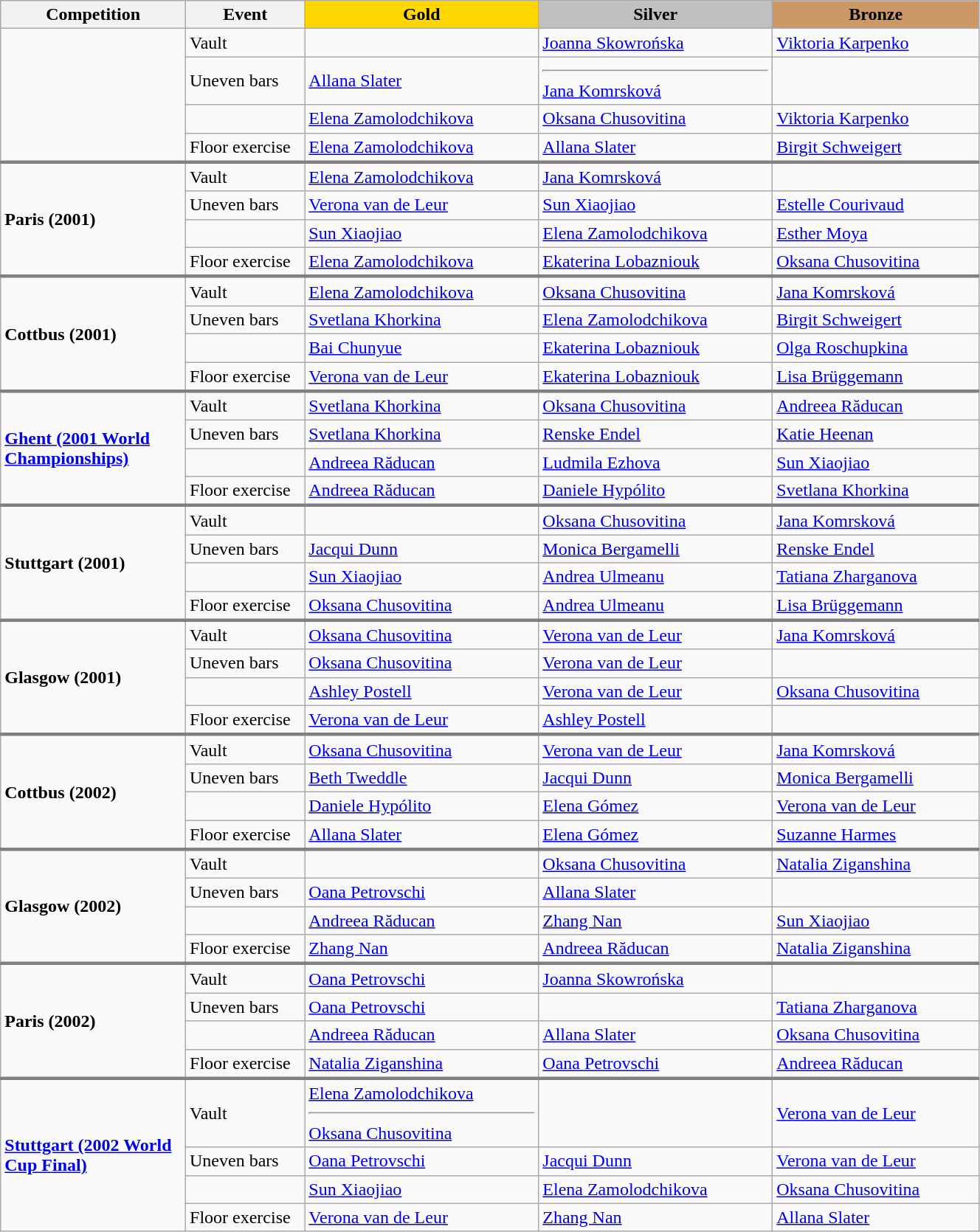<table class="wikitable" style="width:70%;">
<tr>
<th style="text-align:center; width:5%;">Competition</th>
<th style="text-align:center; width:5%;">Event</th>
<td style="text-align:center; width:10%; background:gold;"><strong>Gold</strong></td>
<td style="text-align:center; width:10%; background:silver;"><strong>Silver</strong></td>
<td style="text-align:center; width:10%; background:#c96;"><strong>Bronze</strong></td>
</tr>
<tr>
<td rowspan="4"></td>
<td>Vault</td>
<td></td>
<td> <a href='#'>Joanna Skowrońska</a></td>
<td> <a href='#'>Viktoria Karpenko</a></td>
</tr>
<tr>
<td>Uneven bars</td>
<td> <a href='#'>Allana Slater</a></td>
<td><hr> <a href='#'>Jana Komrsková</a></td>
<td></td>
</tr>
<tr>
<td></td>
<td> <a href='#'>Elena Zamolodchikova</a></td>
<td> <a href='#'>Oksana Chusovitina</a></td>
<td> <a href='#'>Viktoria Karpenko</a></td>
</tr>
<tr>
<td>Floor exercise</td>
<td> <a href='#'>Elena Zamolodchikova</a></td>
<td> <a href='#'>Allana Slater</a></td>
<td> <a href='#'>Birgit Schweigert</a></td>
</tr>
<tr style="border-top: 3px solid grey;">
<td rowspan="4"><strong>Paris (2001)</strong> </td>
<td>Vault</td>
<td> <a href='#'>Elena Zamolodchikova</a></td>
<td> <a href='#'>Jana Komrsková</a></td>
<td></td>
</tr>
<tr>
<td>Uneven bars</td>
<td> <a href='#'>Verona van de Leur</a></td>
<td> <a href='#'>Sun Xiaojiao</a></td>
<td> <a href='#'>Estelle Courivaud</a></td>
</tr>
<tr>
<td></td>
<td> <a href='#'>Sun Xiaojiao</a></td>
<td> <a href='#'>Elena Zamolodchikova</a></td>
<td> <a href='#'>Esther Moya</a></td>
</tr>
<tr>
<td>Floor exercise</td>
<td> <a href='#'>Elena Zamolodchikova</a></td>
<td> <a href='#'>Ekaterina Lobazniouk</a></td>
<td> <a href='#'>Oksana Chusovitina</a></td>
</tr>
<tr style="border-top: 3px solid grey;">
<td rowspan="4"><strong>Cottbus (2001)</strong> </td>
<td>Vault</td>
<td> <a href='#'>Elena Zamolodchikova</a></td>
<td> <a href='#'>Oksana Chusovitina</a></td>
<td> <a href='#'>Jana Komrsková</a></td>
</tr>
<tr>
<td>Uneven bars</td>
<td> <a href='#'>Svetlana Khorkina</a></td>
<td> <a href='#'>Elena Zamolodchikova</a></td>
<td> <a href='#'>Birgit Schweigert</a></td>
</tr>
<tr>
<td></td>
<td> <a href='#'>Bai Chunyue</a></td>
<td> <a href='#'>Ekaterina Lobazniouk</a></td>
<td> <a href='#'>Olga Roschupkina</a></td>
</tr>
<tr>
<td>Floor exercise</td>
<td> <a href='#'>Verona van de Leur</a></td>
<td> <a href='#'>Ekaterina Lobazniouk</a></td>
<td> <a href='#'>Lisa Brüggemann</a></td>
</tr>
<tr style="border-top: 3px solid grey;">
<td rowspan="4"><strong><a href='#'>Ghent (2001 World Championships)</a></strong></td>
<td>Vault</td>
<td> <a href='#'>Svetlana Khorkina</a></td>
<td> <a href='#'>Oksana Chusovitina</a></td>
<td> <a href='#'>Andreea Răducan</a></td>
</tr>
<tr>
<td>Uneven bars</td>
<td> <a href='#'>Svetlana Khorkina</a></td>
<td> <a href='#'>Renske Endel</a></td>
<td> <a href='#'>Katie Heenan</a></td>
</tr>
<tr>
<td></td>
<td> <a href='#'>Andreea Răducan</a></td>
<td> <a href='#'>Ludmila Ezhova</a></td>
<td> <a href='#'>Sun Xiaojiao</a></td>
</tr>
<tr>
<td>Floor exercise</td>
<td> <a href='#'>Andreea Răducan</a></td>
<td> <a href='#'>Daniele Hypólito</a></td>
<td> <a href='#'>Svetlana Khorkina</a></td>
</tr>
<tr style="border-top: 3px solid grey;">
<td rowspan="4"><strong>Stuttgart (2001)</strong> </td>
<td>Vault</td>
<td></td>
<td> <a href='#'>Oksana Chusovitina</a></td>
<td> <a href='#'>Jana Komrsková</a></td>
</tr>
<tr>
<td>Uneven bars</td>
<td> <a href='#'>Jacqui Dunn</a></td>
<td> <a href='#'>Monica Bergamelli</a></td>
<td> <a href='#'>Renske Endel</a></td>
</tr>
<tr>
<td></td>
<td> <a href='#'>Sun Xiaojiao</a></td>
<td> <a href='#'>Andrea Ulmeanu</a></td>
<td> <a href='#'>Tatiana Zharganova</a></td>
</tr>
<tr>
<td>Floor exercise</td>
<td> <a href='#'>Oksana Chusovitina</a></td>
<td> <a href='#'>Andrea Ulmeanu</a></td>
<td> <a href='#'>Lisa Brüggemann</a></td>
</tr>
<tr style="border-top: 3px solid grey;">
<td rowspan="4"><strong>Glasgow (2001)</strong> </td>
<td>Vault</td>
<td> <a href='#'>Oksana Chusovitina</a></td>
<td> <a href='#'>Verona van de Leur</a></td>
<td> <a href='#'>Jana Komrsková</a></td>
</tr>
<tr>
<td>Uneven bars</td>
<td> <a href='#'>Oksana Chusovitina</a></td>
<td> <a href='#'>Verona van de Leur</a></td>
<td></td>
</tr>
<tr>
<td></td>
<td> <a href='#'>Ashley Postell</a></td>
<td> <a href='#'>Verona van de Leur</a></td>
<td> <a href='#'>Oksana Chusovitina</a></td>
</tr>
<tr>
<td>Floor exercise</td>
<td> <a href='#'>Verona van de Leur</a></td>
<td> <a href='#'>Ashley Postell</a></td>
<td></td>
</tr>
<tr style="border-top: 3px solid grey;">
<td rowspan="4"><strong>Cottbus (2002)</strong> </td>
<td>Vault</td>
<td> <a href='#'>Oksana Chusovitina</a></td>
<td> <a href='#'>Verona van de Leur</a></td>
<td> <a href='#'>Jana Komrsková</a></td>
</tr>
<tr>
<td>Uneven bars</td>
<td> <a href='#'>Beth Tweddle</a></td>
<td> <a href='#'>Jacqui Dunn</a></td>
<td> <a href='#'>Monica Bergamelli</a></td>
</tr>
<tr>
<td></td>
<td> <a href='#'>Daniele Hypólito</a></td>
<td> <a href='#'>Elena Gómez</a></td>
<td> <a href='#'>Verona van de Leur</a></td>
</tr>
<tr>
<td>Floor exercise</td>
<td> <a href='#'>Allana Slater</a></td>
<td> <a href='#'>Elena Gómez</a></td>
<td> <a href='#'>Suzanne Harmes</a></td>
</tr>
<tr style="border-top: 3px solid grey;">
<td rowspan="4"><strong>Glasgow (2002)</strong> </td>
<td>Vault</td>
<td></td>
<td> <a href='#'>Oksana Chusovitina</a></td>
<td> <a href='#'>Natalia Ziganshina</a></td>
</tr>
<tr>
<td>Uneven bars</td>
<td> <a href='#'>Oana Petrovschi</a></td>
<td> <a href='#'>Allana Slater</a></td>
<td></td>
</tr>
<tr>
<td></td>
<td> <a href='#'>Andreea Răducan</a></td>
<td> <a href='#'>Zhang Nan</a></td>
<td> <a href='#'>Sun Xiaojiao</a></td>
</tr>
<tr>
<td>Floor exercise</td>
<td> <a href='#'>Zhang Nan</a></td>
<td> <a href='#'>Andreea Răducan</a></td>
<td> <a href='#'>Natalia Ziganshina</a></td>
</tr>
<tr style="border-top: 3px solid grey;">
<td rowspan="4"><strong>Paris (2002)</strong> </td>
<td>Vault</td>
<td> <a href='#'>Oana Petrovschi</a></td>
<td> <a href='#'>Joanna Skowrońska</a></td>
<td></td>
</tr>
<tr>
<td>Uneven bars</td>
<td> <a href='#'>Oana Petrovschi</a></td>
<td></td>
<td> <a href='#'>Tatiana Zharganova</a></td>
</tr>
<tr>
<td></td>
<td> <a href='#'>Andreea Răducan</a></td>
<td> <a href='#'>Allana Slater</a></td>
<td> <a href='#'>Oksana Chusovitina</a></td>
</tr>
<tr>
<td>Floor exercise</td>
<td> <a href='#'>Natalia Ziganshina</a></td>
<td> <a href='#'>Oana Petrovschi</a></td>
<td> <a href='#'>Andreea Răducan</a></td>
</tr>
<tr style="border-top: 3px solid grey;">
<td rowspan="4"><strong><a href='#'>Stuttgart (2002 World Cup Final)</a></strong> </td>
<td>Vault</td>
<td> <a href='#'>Elena Zamolodchikova</a> <hr>  <a href='#'>Oksana Chusovitina</a></td>
<td></td>
<td> <a href='#'>Verona van de Leur</a></td>
</tr>
<tr>
<td>Uneven bars</td>
<td> <a href='#'>Oana Petrovschi</a></td>
<td> <a href='#'>Jacqui Dunn</a></td>
<td> <a href='#'>Verona van de Leur</a></td>
</tr>
<tr>
<td></td>
<td> <a href='#'>Sun Xiaojiao</a></td>
<td> <a href='#'>Elena Zamolodchikova</a></td>
<td> <a href='#'>Oksana Chusovitina</a></td>
</tr>
<tr>
<td>Floor exercise</td>
<td> <a href='#'>Verona van de Leur</a></td>
<td> <a href='#'>Zhang Nan</a></td>
<td> <a href='#'>Allana Slater</a></td>
</tr>
</table>
